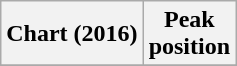<table class="wikitable plainrowheaders" style="text-align:center">
<tr>
<th scope="col">Chart (2016)</th>
<th scope="col">Peak<br>position</th>
</tr>
<tr>
</tr>
</table>
